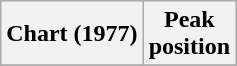<table class="wikitable sortable">
<tr>
<th align="center">Chart (1977)</th>
<th align="center">Peak<br>position</th>
</tr>
<tr>
</tr>
</table>
